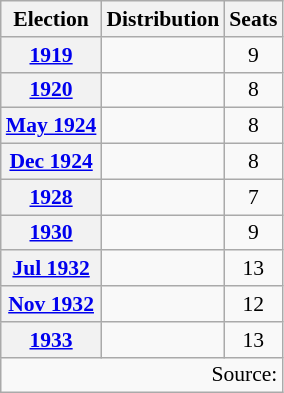<table class=wikitable style="font-size:90%; text-align:center">
<tr>
<th>Election</th>
<th>Distribution</th>
<th>Seats</th>
</tr>
<tr>
<th><a href='#'>1919</a></th>
<td align=left>        </td>
<td>9</td>
</tr>
<tr>
<th><a href='#'>1920</a></th>
<td align=left>       </td>
<td>8</td>
</tr>
<tr>
<th><a href='#'>May 1924</a></th>
<td align=left>       </td>
<td>8</td>
</tr>
<tr>
<th><a href='#'>Dec 1924</a></th>
<td align=left>       </td>
<td>8</td>
</tr>
<tr>
<th><a href='#'>1928</a></th>
<td align=left>      </td>
<td>7</td>
</tr>
<tr>
<th><a href='#'>1930</a></th>
<td align=left>        </td>
<td>9</td>
</tr>
<tr>
<th><a href='#'>Jul 1932</a></th>
<td align=left>            </td>
<td>13</td>
</tr>
<tr>
<th><a href='#'>Nov 1932</a></th>
<td align=left>           </td>
<td>12</td>
</tr>
<tr>
<th><a href='#'>1933</a></th>
<td align=left>            </td>
<td>13</td>
</tr>
<tr>
<td colspan=3 align=right>Source: </td>
</tr>
</table>
